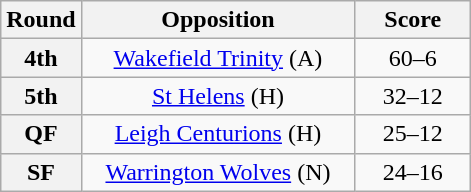<table class="wikitable plainrowheaders" style="text-align:center;margin:0">
<tr>
<th scope="col" style="width:25px">Round</th>
<th scope="col" style="width:175px">Opposition</th>
<th scope="col" style="width:70px">Score</th>
</tr>
<tr>
<th scope=row style="text-align:center">4th</th>
<td> <a href='#'>Wakefield Trinity</a> (A)</td>
<td>60–6</td>
</tr>
<tr>
<th scope=row style="text-align:center">5th</th>
<td> <a href='#'>St Helens</a> (H)</td>
<td>32–12</td>
</tr>
<tr>
<th scope=row style="text-align:center">QF</th>
<td> <a href='#'>Leigh Centurions</a> (H)</td>
<td>25–12</td>
</tr>
<tr>
<th scope=row style="text-align:center">SF</th>
<td> <a href='#'>Warrington Wolves</a> (N)</td>
<td>24–16</td>
</tr>
</table>
